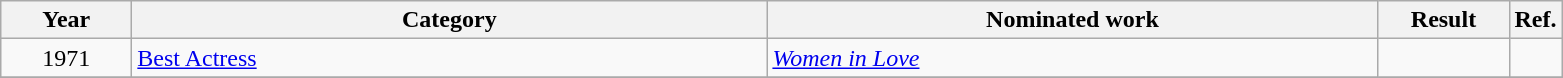<table class=wikitable>
<tr>
<th scope="col" style="width:5em;">Year</th>
<th scope="col" style="width:26em;">Category</th>
<th scope="col" style="width:25em;">Nominated work</th>
<th scope="col" style="width:5em;">Result</th>
<th>Ref.</th>
</tr>
<tr>
<td style="text-align:center;">1971</td>
<td><a href='#'>Best Actress</a></td>
<td><a href='#'><em>Women in Love</em></a></td>
<td></td>
<td></td>
</tr>
<tr>
</tr>
</table>
